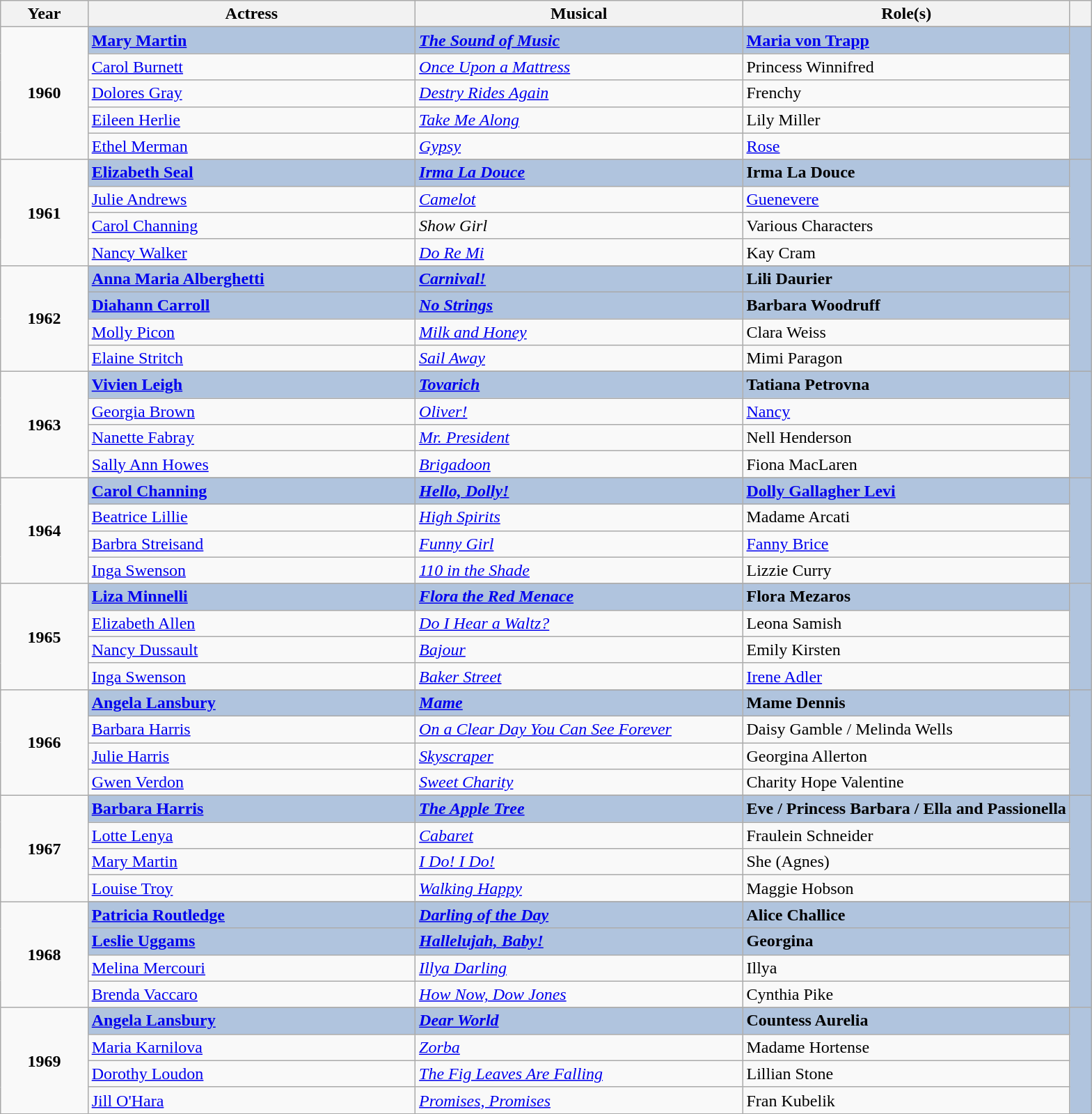<table class="wikitable sortable">
<tr>
<th scope="col" style="width:8%;">Year</th>
<th scope="col" style="width:30%;">Actress</th>
<th scope="col" style="width:30%;">Musical</th>
<th scope="col" style="width:30%;">Role(s)</th>
<th scope="col" style="width:2%;" class="unsortable"></th>
</tr>
<tr>
<td rowspan="6" align="center"><strong>1960</strong> <br> </td>
</tr>
<tr style="background:#B0C4DE">
<td><strong><a href='#'>Mary Martin</a></strong></td>
<td><strong><em><a href='#'>The Sound of Music</a></em></strong></td>
<td><strong><a href='#'>Maria von Trapp</a></strong></td>
<td rowspan="6" align="center"></td>
</tr>
<tr>
<td><a href='#'>Carol Burnett</a></td>
<td><em><a href='#'>Once Upon a Mattress</a></em></td>
<td>Princess Winnifred</td>
</tr>
<tr>
<td><a href='#'>Dolores Gray</a></td>
<td><em><a href='#'>Destry Rides Again</a></em></td>
<td>Frenchy</td>
</tr>
<tr>
<td><a href='#'>Eileen Herlie</a></td>
<td><em><a href='#'>Take Me Along</a></em></td>
<td>Lily Miller</td>
</tr>
<tr>
<td><a href='#'>Ethel Merman</a></td>
<td><em><a href='#'>Gypsy</a></em></td>
<td><a href='#'>Rose</a></td>
</tr>
<tr>
<td rowspan="5" align="center"><strong>1961</strong> <br> </td>
</tr>
<tr style="background:#B0C4DE">
<td><strong><a href='#'>Elizabeth Seal</a></strong></td>
<td><strong><em><a href='#'>Irma La Douce</a></em></strong></td>
<td><strong>Irma La Douce</strong></td>
<td rowspan="5" align="center"></td>
</tr>
<tr>
<td><a href='#'>Julie Andrews</a></td>
<td><em><a href='#'>Camelot</a></em></td>
<td><a href='#'>Guenevere</a></td>
</tr>
<tr>
<td><a href='#'>Carol Channing</a></td>
<td><em>Show Girl</em></td>
<td>Various Characters</td>
</tr>
<tr>
<td><a href='#'>Nancy Walker</a></td>
<td><em><a href='#'>Do Re Mi</a></em></td>
<td>Kay Cram</td>
</tr>
<tr>
<td rowspan="5" align="center"><strong>1962</strong> <br> </td>
</tr>
<tr style="background:#B0C4DE">
<td><strong><a href='#'>Anna Maria Alberghetti</a></strong></td>
<td><strong><em><a href='#'>Carnival!</a></em></strong></td>
<td><strong>Lili Daurier</strong></td>
<td rowspan="5" align="center"></td>
</tr>
<tr style="background:#B0C4DE">
<td><strong><a href='#'>Diahann Carroll</a></strong></td>
<td><strong><em><a href='#'>No Strings</a></em></strong></td>
<td><strong>Barbara Woodruff</strong></td>
</tr>
<tr>
<td><a href='#'>Molly Picon</a></td>
<td><em><a href='#'>Milk and Honey</a></em></td>
<td>Clara Weiss</td>
</tr>
<tr>
<td><a href='#'>Elaine Stritch</a></td>
<td><em><a href='#'>Sail Away</a></em></td>
<td>Mimi Paragon</td>
</tr>
<tr>
<td rowspan="5" align="center"><strong>1963</strong> <br> </td>
</tr>
<tr style="background:#B0C4DE">
<td><strong><a href='#'>Vivien Leigh</a></strong></td>
<td><strong><em><a href='#'>Tovarich</a></em></strong></td>
<td><strong>Tatiana Petrovna</strong></td>
<td rowspan="5" align="center"></td>
</tr>
<tr>
<td><a href='#'>Georgia Brown</a></td>
<td><em><a href='#'>Oliver!</a></em></td>
<td><a href='#'>Nancy</a></td>
</tr>
<tr>
<td><a href='#'>Nanette Fabray</a></td>
<td><em><a href='#'>Mr. President</a></em></td>
<td>Nell Henderson</td>
</tr>
<tr>
<td><a href='#'>Sally Ann Howes</a></td>
<td><em><a href='#'>Brigadoon</a></em></td>
<td>Fiona MacLaren</td>
</tr>
<tr>
<td rowspan="5" align="center"><strong>1964</strong> <br> </td>
</tr>
<tr style="background:#B0C4DE">
<td><strong><a href='#'>Carol Channing</a></strong></td>
<td><strong><em><a href='#'>Hello, Dolly!</a></em></strong></td>
<td><strong><a href='#'>Dolly Gallagher Levi</a></strong></td>
<td rowspan="5" align="center"></td>
</tr>
<tr>
<td><a href='#'>Beatrice Lillie</a></td>
<td><em><a href='#'>High Spirits</a></em></td>
<td>Madame Arcati</td>
</tr>
<tr>
<td><a href='#'>Barbra Streisand</a></td>
<td><em><a href='#'>Funny Girl</a></em></td>
<td><a href='#'>Fanny Brice</a></td>
</tr>
<tr>
<td><a href='#'>Inga Swenson</a></td>
<td><em><a href='#'>110 in the Shade</a></em></td>
<td>Lizzie Curry</td>
</tr>
<tr>
<td rowspan="5" align="center"><strong>1965</strong> <br> </td>
</tr>
<tr style="background:#B0C4DE">
<td><strong><a href='#'>Liza Minnelli</a></strong></td>
<td><strong><em><a href='#'>Flora the Red Menace</a></em></strong></td>
<td><strong>Flora Mezaros</strong></td>
<td rowspan="5" align="center"></td>
</tr>
<tr>
<td><a href='#'>Elizabeth Allen</a></td>
<td><em><a href='#'>Do I Hear a Waltz?</a></em></td>
<td>Leona Samish</td>
</tr>
<tr>
<td><a href='#'>Nancy Dussault</a></td>
<td><em><a href='#'>Bajour</a></em></td>
<td>Emily Kirsten</td>
</tr>
<tr>
<td><a href='#'>Inga Swenson</a></td>
<td><em><a href='#'>Baker Street</a></em></td>
<td><a href='#'>Irene Adler</a></td>
</tr>
<tr>
<td rowspan="5" align="center"><strong>1966</strong> <br> </td>
</tr>
<tr style="background:#B0C4DE">
<td><strong><a href='#'>Angela Lansbury</a></strong></td>
<td><strong><em><a href='#'>Mame</a></em></strong></td>
<td><strong>Mame Dennis</strong></td>
<td rowspan="5" align="center"></td>
</tr>
<tr>
<td><a href='#'>Barbara Harris</a></td>
<td><em><a href='#'>On a Clear Day You Can See Forever</a></em></td>
<td>Daisy Gamble / Melinda Wells</td>
</tr>
<tr>
<td><a href='#'>Julie Harris</a></td>
<td><em><a href='#'>Skyscraper</a></em></td>
<td>Georgina Allerton</td>
</tr>
<tr>
<td><a href='#'>Gwen Verdon</a></td>
<td><em><a href='#'>Sweet Charity</a></em></td>
<td>Charity Hope Valentine</td>
</tr>
<tr>
<td rowspan="5" align="center"><strong>1967</strong> <br> </td>
</tr>
<tr style="background:#B0C4DE">
<td><strong><a href='#'>Barbara Harris</a></strong></td>
<td><strong><em><a href='#'>The Apple Tree</a></em></strong></td>
<td><strong>Eve / Princess Barbara / Ella and Passionella</strong></td>
<td rowspan="5" align="center"></td>
</tr>
<tr>
<td><a href='#'>Lotte Lenya</a></td>
<td><em> <a href='#'>Cabaret</a></em></td>
<td>Fraulein Schneider</td>
</tr>
<tr>
<td><a href='#'>Mary Martin</a></td>
<td><em><a href='#'>I Do! I Do!</a></em></td>
<td>She (Agnes)</td>
</tr>
<tr>
<td><a href='#'>Louise Troy</a></td>
<td><em><a href='#'>Walking Happy</a></em></td>
<td>Maggie Hobson</td>
</tr>
<tr>
<td rowspan="5" align="center"><strong>1968</strong> <br> </td>
</tr>
<tr style="background:#B0C4DE">
<td><strong><a href='#'>Patricia Routledge</a></strong></td>
<td><strong><em><a href='#'>Darling of the Day</a></em></strong></td>
<td><strong>Alice Challice</strong></td>
<td rowspan="5" align="center"></td>
</tr>
<tr style="background:#B0C4DE">
<td><strong><a href='#'>Leslie Uggams</a></strong></td>
<td><strong><em><a href='#'>Hallelujah, Baby!</a></em></strong></td>
<td><strong>Georgina</strong></td>
</tr>
<tr>
<td><a href='#'>Melina Mercouri</a></td>
<td><em><a href='#'>Illya Darling</a></em></td>
<td>Illya</td>
</tr>
<tr>
<td><a href='#'>Brenda Vaccaro</a></td>
<td><em><a href='#'>How Now, Dow Jones</a></em></td>
<td>Cynthia Pike</td>
</tr>
<tr>
<td rowspan="5" align="center"><strong>1969</strong> <br> </td>
</tr>
<tr style="background:#B0C4DE">
<td><strong><a href='#'>Angela Lansbury</a></strong></td>
<td><strong><em><a href='#'>Dear World</a></em></strong></td>
<td><strong>Countess Aurelia</strong></td>
<td rowspan="5" align="center"></td>
</tr>
<tr>
<td><a href='#'>Maria Karnilova</a></td>
<td><em><a href='#'>Zorba</a></em></td>
<td>Madame Hortense</td>
</tr>
<tr>
<td><a href='#'>Dorothy Loudon</a></td>
<td><em><a href='#'>The Fig Leaves Are Falling</a></em></td>
<td>Lillian Stone</td>
</tr>
<tr>
<td><a href='#'>Jill O'Hara</a></td>
<td><em><a href='#'>Promises, Promises</a></em></td>
<td>Fran Kubelik</td>
</tr>
</table>
